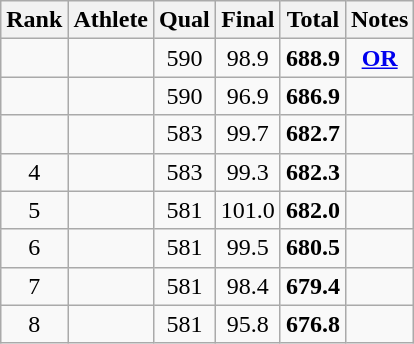<table class="wikitable sortable" style="text-align: center">
<tr>
<th>Rank</th>
<th>Athlete</th>
<th>Qual</th>
<th>Final</th>
<th>Total</th>
<th>Notes</th>
</tr>
<tr>
<td></td>
<td align=left></td>
<td>590</td>
<td>98.9</td>
<td><strong>688.9</strong></td>
<td><strong><a href='#'>OR</a></strong></td>
</tr>
<tr>
<td></td>
<td align=left></td>
<td>590</td>
<td>96.9</td>
<td><strong>686.9</strong></td>
<td></td>
</tr>
<tr>
<td></td>
<td align=left></td>
<td>583</td>
<td>99.7</td>
<td><strong>682.7</strong></td>
<td></td>
</tr>
<tr>
<td>4</td>
<td align=left></td>
<td>583</td>
<td>99.3</td>
<td><strong>682.3</strong></td>
<td></td>
</tr>
<tr>
<td>5</td>
<td align=left></td>
<td>581</td>
<td>101.0</td>
<td><strong>682.0</strong></td>
<td></td>
</tr>
<tr>
<td>6</td>
<td align=left></td>
<td>581</td>
<td>99.5</td>
<td><strong>680.5</strong></td>
<td></td>
</tr>
<tr>
<td>7</td>
<td align=left></td>
<td>581</td>
<td>98.4</td>
<td><strong>679.4</strong></td>
<td></td>
</tr>
<tr>
<td>8</td>
<td align=left></td>
<td>581</td>
<td>95.8</td>
<td><strong>676.8</strong></td>
<td></td>
</tr>
</table>
